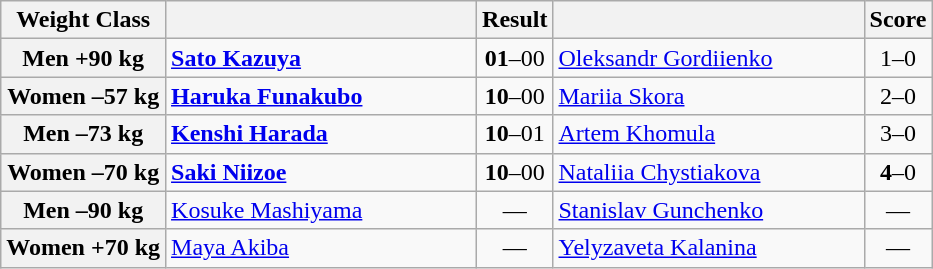<table class="wikitable">
<tr>
<th>Weight Class</th>
<th style="width: 200px;"></th>
<th>Result</th>
<th style="width: 200px;"></th>
<th>Score</th>
</tr>
<tr>
<th>Men +90 kg</th>
<td><strong><a href='#'>Sato Kazuya</a></strong></td>
<td align=center><strong>01</strong>–00</td>
<td><a href='#'>Oleksandr Gordiienko</a></td>
<td align=center>1–0</td>
</tr>
<tr>
<th>Women –57 kg</th>
<td><strong><a href='#'>Haruka Funakubo</a></strong></td>
<td align=center><strong>10</strong>–00</td>
<td><a href='#'>Mariia Skora</a></td>
<td align=center>2–0</td>
</tr>
<tr>
<th>Men –73 kg</th>
<td><strong><a href='#'>Kenshi Harada</a></strong></td>
<td align=center><strong>10</strong>–01</td>
<td><a href='#'>Artem Khomula</a></td>
<td align=center>3–0</td>
</tr>
<tr>
<th>Women –70 kg</th>
<td><strong><a href='#'>Saki Niizoe</a></strong></td>
<td align=center><strong>10</strong>–00</td>
<td><a href='#'>Nataliia Chystiakova</a></td>
<td align=center><strong>4</strong>–0</td>
</tr>
<tr>
<th>Men –90 kg</th>
<td><a href='#'>Kosuke Mashiyama</a></td>
<td align=center>—</td>
<td><a href='#'>Stanislav Gunchenko</a></td>
<td align=center>—</td>
</tr>
<tr>
<th>Women +70 kg</th>
<td><a href='#'>Maya Akiba</a></td>
<td align=center>—</td>
<td><a href='#'>Yelyzaveta Kalanina</a></td>
<td align=center>—</td>
</tr>
</table>
